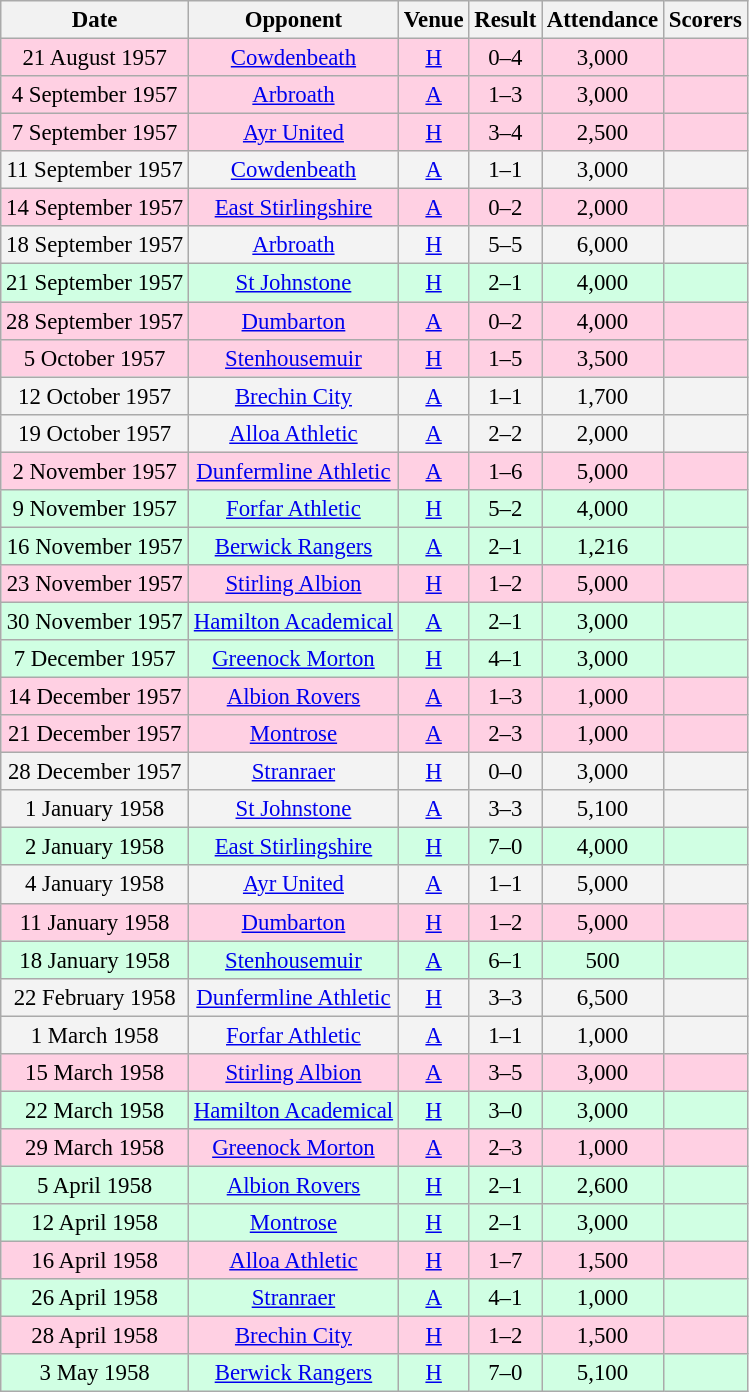<table class="wikitable sortable" style="font-size:95%; text-align:center">
<tr>
<th>Date</th>
<th>Opponent</th>
<th>Venue</th>
<th>Result</th>
<th>Attendance</th>
<th>Scorers</th>
</tr>
<tr bgcolor = "#ffd0e3">
<td>21 August 1957</td>
<td><a href='#'>Cowdenbeath</a></td>
<td><a href='#'>H</a></td>
<td>0–4</td>
<td>3,000</td>
<td></td>
</tr>
<tr bgcolor = "#ffd0e3">
<td>4 September 1957</td>
<td><a href='#'>Arbroath</a></td>
<td><a href='#'>A</a></td>
<td>1–3</td>
<td>3,000</td>
<td></td>
</tr>
<tr bgcolor = "#ffd0e3">
<td>7 September 1957</td>
<td><a href='#'>Ayr United</a></td>
<td><a href='#'>H</a></td>
<td>3–4</td>
<td>2,500</td>
<td></td>
</tr>
<tr bgcolor = "#f3f3f3">
<td>11 September 1957</td>
<td><a href='#'>Cowdenbeath</a></td>
<td><a href='#'>A</a></td>
<td>1–1</td>
<td>3,000</td>
<td></td>
</tr>
<tr bgcolor = "#ffd0e3">
<td>14 September 1957</td>
<td><a href='#'>East Stirlingshire</a></td>
<td><a href='#'>A</a></td>
<td>0–2</td>
<td>2,000</td>
<td></td>
</tr>
<tr bgcolor = "#f3f3f3">
<td>18 September 1957</td>
<td><a href='#'>Arbroath</a></td>
<td><a href='#'>H</a></td>
<td>5–5</td>
<td>6,000</td>
<td></td>
</tr>
<tr bgcolor = "#d0ffe3">
<td>21 September 1957</td>
<td><a href='#'>St Johnstone</a></td>
<td><a href='#'>H</a></td>
<td>2–1</td>
<td>4,000</td>
<td></td>
</tr>
<tr bgcolor = "#ffd0e3">
<td>28 September 1957</td>
<td><a href='#'>Dumbarton</a></td>
<td><a href='#'>A</a></td>
<td>0–2</td>
<td>4,000</td>
<td></td>
</tr>
<tr bgcolor = "#ffd0e3">
<td>5 October 1957</td>
<td><a href='#'>Stenhousemuir</a></td>
<td><a href='#'>H</a></td>
<td>1–5</td>
<td>3,500</td>
<td></td>
</tr>
<tr bgcolor = "#f3f3f3">
<td>12 October 1957</td>
<td><a href='#'>Brechin City</a></td>
<td><a href='#'>A</a></td>
<td>1–1</td>
<td>1,700</td>
<td></td>
</tr>
<tr bgcolor = "#f3f3f3">
<td>19 October 1957</td>
<td><a href='#'>Alloa Athletic</a></td>
<td><a href='#'>A</a></td>
<td>2–2</td>
<td>2,000</td>
<td></td>
</tr>
<tr bgcolor = "#ffd0e3">
<td>2 November 1957</td>
<td><a href='#'>Dunfermline Athletic</a></td>
<td><a href='#'>A</a></td>
<td>1–6</td>
<td>5,000</td>
<td></td>
</tr>
<tr bgcolor = "#d0ffe3">
<td>9 November 1957</td>
<td><a href='#'>Forfar Athletic</a></td>
<td><a href='#'>H</a></td>
<td>5–2</td>
<td>4,000</td>
<td></td>
</tr>
<tr bgcolor = "#d0ffe3">
<td>16 November 1957</td>
<td><a href='#'>Berwick Rangers</a></td>
<td><a href='#'>A</a></td>
<td>2–1</td>
<td>1,216</td>
<td></td>
</tr>
<tr bgcolor = "#ffd0e3">
<td>23 November 1957</td>
<td><a href='#'>Stirling Albion</a></td>
<td><a href='#'>H</a></td>
<td>1–2</td>
<td>5,000</td>
<td></td>
</tr>
<tr bgcolor = "#d0ffe3">
<td>30 November 1957</td>
<td><a href='#'>Hamilton Academical</a></td>
<td><a href='#'>A</a></td>
<td>2–1</td>
<td>3,000</td>
<td></td>
</tr>
<tr bgcolor = "#d0ffe3">
<td>7 December 1957</td>
<td><a href='#'>Greenock Morton</a></td>
<td><a href='#'>H</a></td>
<td>4–1</td>
<td>3,000</td>
<td></td>
</tr>
<tr bgcolor = "#ffd0e3">
<td>14 December 1957</td>
<td><a href='#'>Albion Rovers</a></td>
<td><a href='#'>A</a></td>
<td>1–3</td>
<td>1,000</td>
<td></td>
</tr>
<tr bgcolor = "#ffd0e3">
<td>21 December 1957</td>
<td><a href='#'>Montrose</a></td>
<td><a href='#'>A</a></td>
<td>2–3</td>
<td>1,000</td>
<td></td>
</tr>
<tr bgcolor = "#f3f3f3">
<td>28 December 1957</td>
<td><a href='#'>Stranraer</a></td>
<td><a href='#'>H</a></td>
<td>0–0</td>
<td>3,000</td>
<td></td>
</tr>
<tr bgcolor = "#f3f3f3">
<td>1 January 1958</td>
<td><a href='#'>St Johnstone</a></td>
<td><a href='#'>A</a></td>
<td>3–3</td>
<td>5,100</td>
<td></td>
</tr>
<tr bgcolor = "#d0ffe3">
<td>2 January 1958</td>
<td><a href='#'>East Stirlingshire</a></td>
<td><a href='#'>H</a></td>
<td>7–0</td>
<td>4,000</td>
<td></td>
</tr>
<tr bgcolor = "#f3f3f3">
<td>4 January 1958</td>
<td><a href='#'>Ayr United</a></td>
<td><a href='#'>A</a></td>
<td>1–1</td>
<td>5,000</td>
<td></td>
</tr>
<tr bgcolor = "#ffd0e3">
<td>11 January 1958</td>
<td><a href='#'>Dumbarton</a></td>
<td><a href='#'>H</a></td>
<td>1–2</td>
<td>5,000</td>
<td></td>
</tr>
<tr bgcolor = "#d0ffe3">
<td>18 January 1958</td>
<td><a href='#'>Stenhousemuir</a></td>
<td><a href='#'>A</a></td>
<td>6–1</td>
<td>500</td>
<td></td>
</tr>
<tr bgcolor = "#f3f3f3">
<td>22 February 1958</td>
<td><a href='#'>Dunfermline Athletic</a></td>
<td><a href='#'>H</a></td>
<td>3–3</td>
<td>6,500</td>
<td></td>
</tr>
<tr bgcolor = "#f3f3f3">
<td>1 March 1958</td>
<td><a href='#'>Forfar Athletic</a></td>
<td><a href='#'>A</a></td>
<td>1–1</td>
<td>1,000</td>
<td></td>
</tr>
<tr bgcolor = "#ffd0e3">
<td>15 March 1958</td>
<td><a href='#'>Stirling Albion</a></td>
<td><a href='#'>A</a></td>
<td>3–5</td>
<td>3,000</td>
<td></td>
</tr>
<tr bgcolor = "#d0ffe3">
<td>22 March 1958</td>
<td><a href='#'>Hamilton Academical</a></td>
<td><a href='#'>H</a></td>
<td>3–0</td>
<td>3,000</td>
<td></td>
</tr>
<tr bgcolor = "#ffd0e3">
<td>29 March 1958</td>
<td><a href='#'>Greenock Morton</a></td>
<td><a href='#'>A</a></td>
<td>2–3</td>
<td>1,000</td>
<td></td>
</tr>
<tr bgcolor = "#d0ffe3">
<td>5 April 1958</td>
<td><a href='#'>Albion Rovers</a></td>
<td><a href='#'>H</a></td>
<td>2–1</td>
<td>2,600</td>
<td></td>
</tr>
<tr bgcolor = "#d0ffe3">
<td>12 April 1958</td>
<td><a href='#'>Montrose</a></td>
<td><a href='#'>H</a></td>
<td>2–1</td>
<td>3,000</td>
<td></td>
</tr>
<tr bgcolor = "#ffd0e3">
<td>16 April 1958</td>
<td><a href='#'>Alloa Athletic</a></td>
<td><a href='#'>H</a></td>
<td>1–7</td>
<td>1,500</td>
<td></td>
</tr>
<tr bgcolor = "#d0ffe3">
<td>26 April 1958</td>
<td><a href='#'>Stranraer</a></td>
<td><a href='#'>A</a></td>
<td>4–1</td>
<td>1,000</td>
<td></td>
</tr>
<tr bgcolor = "#ffd0e3">
<td>28 April 1958</td>
<td><a href='#'>Brechin City</a></td>
<td><a href='#'>H</a></td>
<td>1–2</td>
<td>1,500</td>
<td></td>
</tr>
<tr bgcolor = "#d0ffe3">
<td>3 May 1958</td>
<td><a href='#'>Berwick Rangers</a></td>
<td><a href='#'>H</a></td>
<td>7–0</td>
<td>5,100</td>
<td></td>
</tr>
</table>
